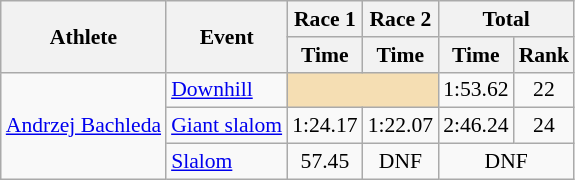<table class="wikitable" style="font-size:90%">
<tr>
<th rowspan="2">Athlete</th>
<th rowspan="2">Event</th>
<th>Race 1</th>
<th>Race 2</th>
<th colspan="2">Total</th>
</tr>
<tr>
<th>Time</th>
<th>Time</th>
<th>Time</th>
<th>Rank</th>
</tr>
<tr>
<td rowspan=3><a href='#'>Andrzej Bachleda</a></td>
<td><a href='#'>Downhill</a></td>
<td colspan="2" bgcolor="wheat"></td>
<td align="center">1:53.62</td>
<td align="center">22</td>
</tr>
<tr>
<td><a href='#'>Giant slalom</a></td>
<td align="center">1:24.17</td>
<td align="center">1:22.07</td>
<td align="center">2:46.24</td>
<td align="center">24</td>
</tr>
<tr>
<td><a href='#'>Slalom</a></td>
<td align="center">57.45</td>
<td align="center">DNF</td>
<td align="center" colspan=2>DNF</td>
</tr>
</table>
